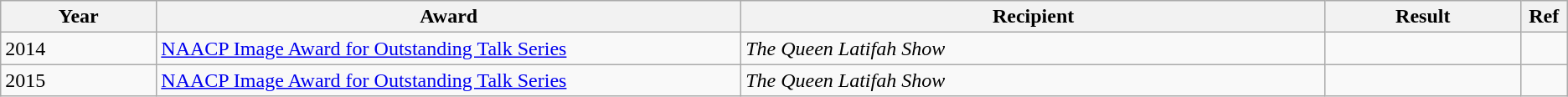<table class="wikitable plainrowheaders">
<tr>
<th scope="col" style="width:8%;">Year</th>
<th scope="col" style="width:30%;">Award</th>
<th scope="col" style="width:30%;">Recipient</th>
<th scope="col" style="width:10%;">Result</th>
<th scope="col" style="width:2%;">Ref</th>
</tr>
<tr>
<td>2014</td>
<td><a href='#'>NAACP Image Award for Outstanding Talk Series</a></td>
<td><em>The Queen Latifah Show</em></td>
<td></td>
<td></td>
</tr>
<tr>
<td>2015</td>
<td><a href='#'>NAACP Image Award for Outstanding Talk Series</a></td>
<td><em>The Queen Latifah Show</em></td>
<td></td>
<td></td>
</tr>
</table>
